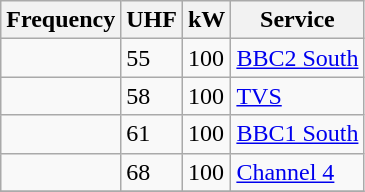<table class="wikitable sortable">
<tr>
<th>Frequency</th>
<th>UHF</th>
<th>kW</th>
<th>Service</th>
</tr>
<tr>
<td></td>
<td>55</td>
<td>100</td>
<td><a href='#'>BBC2 South</a></td>
</tr>
<tr>
<td></td>
<td>58</td>
<td>100</td>
<td><a href='#'>TVS</a></td>
</tr>
<tr>
<td></td>
<td>61</td>
<td>100</td>
<td><a href='#'>BBC1 South</a></td>
</tr>
<tr>
<td></td>
<td>68</td>
<td>100</td>
<td><a href='#'>Channel 4</a></td>
</tr>
<tr>
</tr>
</table>
